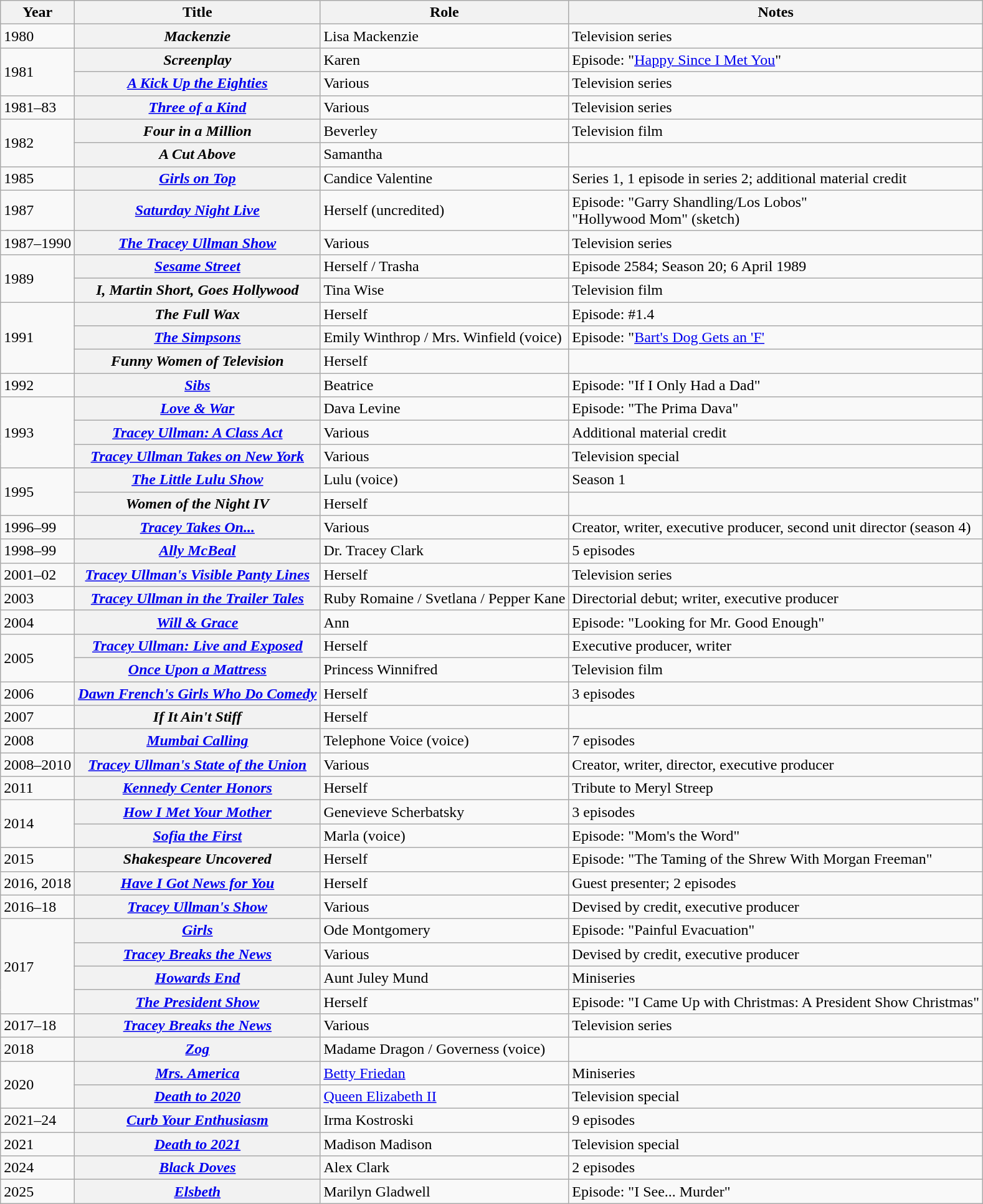<table class="wikitable plainrowheaders sortable">
<tr>
<th scope="col">Year</th>
<th scope="col">Title</th>
<th scope="col">Role</th>
<th scope="col" class="unsortable">Notes</th>
</tr>
<tr>
<td>1980</td>
<th scope=row><em>Mackenzie</em></th>
<td>Lisa Mackenzie</td>
<td>Television series</td>
</tr>
<tr>
<td rowspan="2" scope="row">1981</td>
<th scope=row><em>Screenplay</em></th>
<td>Karen</td>
<td>Episode: "<a href='#'>Happy Since I Met You</a>"</td>
</tr>
<tr>
<th scope=row><em><a href='#'>A Kick Up the Eighties</a></em></th>
<td>Various</td>
<td>Television series</td>
</tr>
<tr>
<td>1981–83</td>
<th scope=row><em><a href='#'>Three of a Kind</a></em></th>
<td>Various</td>
<td>Television series</td>
</tr>
<tr>
<td rowspan="2" scope="row">1982</td>
<th scope=row><em>Four in a Million</em></th>
<td>Beverley</td>
<td>Television film</td>
</tr>
<tr>
<th scope=row><em>A Cut Above</em></th>
<td>Samantha</td>
<td></td>
</tr>
<tr>
<td>1985</td>
<th scope=row><em><a href='#'>Girls on Top</a></em></th>
<td>Candice Valentine</td>
<td>Series 1, 1 episode in series 2; additional material credit</td>
</tr>
<tr>
<td>1987</td>
<th scope=row><em><a href='#'>Saturday Night Live</a></em></th>
<td>Herself (uncredited)</td>
<td>Episode: "Garry Shandling/Los Lobos"<br>"Hollywood Mom" (sketch)</td>
</tr>
<tr>
<td>1987–1990</td>
<th scope=row><em><a href='#'>The Tracey Ullman Show</a></em></th>
<td>Various</td>
<td>Television series</td>
</tr>
<tr>
<td rowspan="2">1989</td>
<th scope=row><em><a href='#'>Sesame Street</a></em></th>
<td>Herself / Trasha</td>
<td>Episode 2584; Season 20; 6 April 1989</td>
</tr>
<tr>
<th scope=row><em>I, Martin Short, Goes Hollywood </em></th>
<td>Tina Wise</td>
<td>Television film</td>
</tr>
<tr>
<td rowspan="3">1991</td>
<th scope=row><em>The Full Wax</em></th>
<td>Herself</td>
<td>Episode: #1.4</td>
</tr>
<tr>
<th scope=row><em><a href='#'>The Simpsons</a></em></th>
<td>Emily Winthrop / Mrs. Winfield (voice)</td>
<td>Episode: "<a href='#'>Bart's Dog Gets an 'F'</a></td>
</tr>
<tr>
<th scope=row><em>Funny Women of Television</em></th>
<td>Herself</td>
<td></td>
</tr>
<tr>
<td>1992</td>
<th scope=row><em><a href='#'>Sibs</a></em></th>
<td>Beatrice</td>
<td>Episode: "If I Only Had a Dad"</td>
</tr>
<tr>
<td rowspan="3">1993</td>
<th scope=row><em><a href='#'>Love & War</a></em></th>
<td>Dava Levine</td>
<td>Episode: "The Prima Dava"</td>
</tr>
<tr>
<th scope=row><em><a href='#'>Tracey Ullman: A Class Act</a></em></th>
<td>Various</td>
<td>Additional material credit</td>
</tr>
<tr>
<th scope=row><em><a href='#'>Tracey Ullman Takes on New York</a></em></th>
<td>Various</td>
<td>Television special</td>
</tr>
<tr>
<td rowspan="2">1995</td>
<th scope=row><em><a href='#'>The Little Lulu Show</a></em></th>
<td>Lulu (voice)</td>
<td>Season 1</td>
</tr>
<tr>
<th scope=row><em>Women of the Night IV</em></th>
<td>Herself</td>
<td></td>
</tr>
<tr>
<td>1996–99</td>
<th scope=row><em><a href='#'>Tracey Takes On...</a></em></th>
<td>Various</td>
<td>Creator, writer, executive producer, second unit director (season 4)</td>
</tr>
<tr>
<td>1998–99</td>
<th scope=row><em><a href='#'>Ally McBeal</a></em></th>
<td>Dr. Tracey Clark</td>
<td>5 episodes</td>
</tr>
<tr>
<td>2001–02</td>
<th scope=row><em><a href='#'>Tracey Ullman's Visible Panty Lines</a></em></th>
<td>Herself</td>
<td>Television series</td>
</tr>
<tr>
<td>2003</td>
<th scope=row><em><a href='#'>Tracey Ullman in the Trailer Tales</a></em></th>
<td>Ruby Romaine / Svetlana / Pepper Kane</td>
<td>Directorial debut; writer, executive producer</td>
</tr>
<tr>
<td>2004</td>
<th scope=row><em><a href='#'>Will & Grace</a></em></th>
<td>Ann</td>
<td>Episode: "Looking for Mr. Good Enough"</td>
</tr>
<tr>
<td rowspan="2">2005</td>
<th scope=row><em><a href='#'>Tracey Ullman: Live and Exposed</a></em></th>
<td>Herself</td>
<td>Executive producer, writer</td>
</tr>
<tr>
<th scope=row><em><a href='#'>Once Upon a Mattress</a></em></th>
<td>Princess Winnifred</td>
<td>Television film</td>
</tr>
<tr>
<td>2006</td>
<th scope=row><em><a href='#'>Dawn French's Girls Who Do Comedy</a></em></th>
<td>Herself</td>
<td>3 episodes</td>
</tr>
<tr>
<td>2007</td>
<th scope=row><em>If It Ain't Stiff</em></th>
<td>Herself</td>
<td></td>
</tr>
<tr>
<td>2008</td>
<th scope=row><em><a href='#'>Mumbai Calling</a></em></th>
<td>Telephone Voice (voice)</td>
<td>7 episodes</td>
</tr>
<tr>
<td>2008–2010</td>
<th scope=row><em><a href='#'>Tracey Ullman's State of the Union</a></em></th>
<td>Various</td>
<td>Creator, writer, director, executive producer</td>
</tr>
<tr>
<td>2011</td>
<th scope=row><em><a href='#'>Kennedy Center Honors</a></em></th>
<td>Herself</td>
<td>Tribute to Meryl Streep</td>
</tr>
<tr>
<td rowspan="2">2014</td>
<th scope=row><em><a href='#'>How I Met Your Mother</a></em></th>
<td>Genevieve Scherbatsky</td>
<td>3 episodes</td>
</tr>
<tr>
<th scope=row><em><a href='#'>Sofia the First</a></em></th>
<td>Marla (voice)</td>
<td>Episode: "Mom's the Word"</td>
</tr>
<tr>
<td>2015</td>
<th scope=row><em>Shakespeare Uncovered</em></th>
<td>Herself</td>
<td>Episode: "The Taming of the Shrew With Morgan Freeman"</td>
</tr>
<tr>
<td>2016, 2018</td>
<th scope=row><em><a href='#'>Have I Got News for You</a></em></th>
<td>Herself</td>
<td>Guest presenter; 2 episodes</td>
</tr>
<tr>
<td>2016–18</td>
<th scope=row><em><a href='#'>Tracey Ullman's Show</a></em></th>
<td>Various</td>
<td>Devised by credit, executive producer</td>
</tr>
<tr>
<td rowspan="4">2017</td>
<th scope=row><em><a href='#'>Girls</a></em></th>
<td>Ode Montgomery</td>
<td>Episode: "Painful Evacuation"</td>
</tr>
<tr>
<th scope=row><em><a href='#'>Tracey Breaks the News</a></em></th>
<td>Various</td>
<td>Devised by credit, executive producer</td>
</tr>
<tr>
<th scope=row><em><a href='#'>Howards End</a></em></th>
<td>Aunt Juley Mund</td>
<td>Miniseries</td>
</tr>
<tr>
<th scope=row><em><a href='#'>The President Show</a></em></th>
<td>Herself</td>
<td>Episode: "I Came Up with Christmas: A President Show Christmas"</td>
</tr>
<tr>
<td>2017–18</td>
<th scope=row><em><a href='#'>Tracey Breaks the News</a></em></th>
<td>Various</td>
<td>Television series</td>
</tr>
<tr>
<td>2018</td>
<th scope=row><em><a href='#'>Zog</a></em></th>
<td>Madame Dragon / Governess (voice)</td>
<td></td>
</tr>
<tr>
<td rowspan="2">2020</td>
<th scope=row><em><a href='#'>Mrs. America</a></em></th>
<td><a href='#'>Betty Friedan</a></td>
<td>Miniseries</td>
</tr>
<tr>
<th scope=row><em><a href='#'>Death to 2020</a></em></th>
<td><a href='#'>Queen Elizabeth II</a></td>
<td>Television special</td>
</tr>
<tr>
<td>2021–24</td>
<th scope=row><em><a href='#'>Curb Your Enthusiasm</a></em></th>
<td>Irma Kostroski</td>
<td>9 episodes</td>
</tr>
<tr>
<td>2021</td>
<th scope=row><em><a href='#'>Death to 2021</a></em></th>
<td>Madison Madison</td>
<td>Television special</td>
</tr>
<tr>
<td>2024</td>
<th scope=row><em><a href='#'>Black Doves</a></em></th>
<td>Alex Clark</td>
<td>2 episodes</td>
</tr>
<tr>
<td>2025</td>
<th scope=row><em><a href='#'>Elsbeth</a></em></th>
<td>Marilyn Gladwell</td>
<td>Episode: "I See... Murder"</td>
</tr>
</table>
